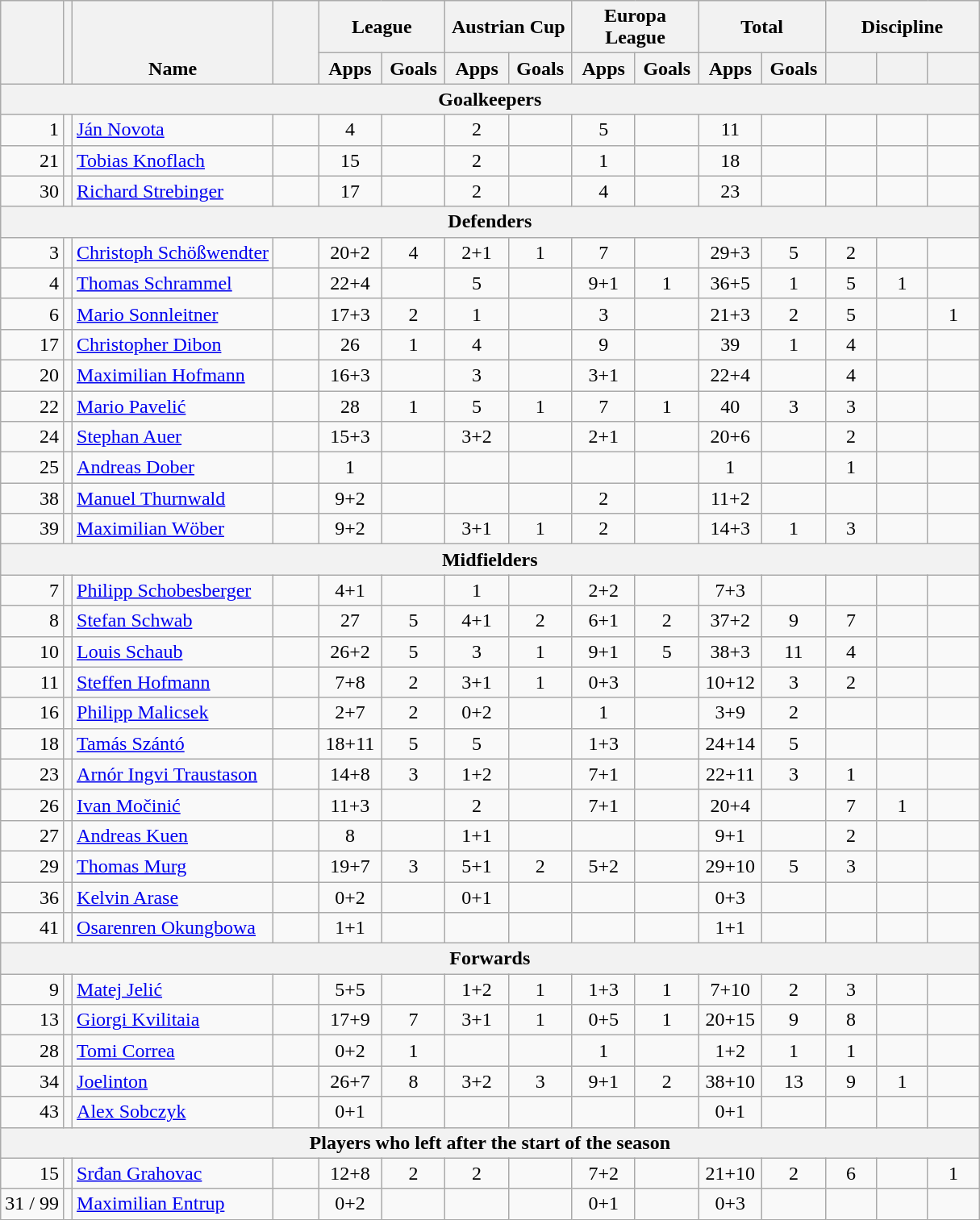<table class="wikitable" style="text-align:center">
<tr>
<th rowspan="2" valign="bottom"></th>
<th rowspan="2" valign="bottom"></th>
<th rowspan="2" valign="bottom">Name</th>
<th rowspan="2" valign="bottom" width="30"></th>
<th colspan="2">League</th>
<th colspan="2">Austrian Cup</th>
<th colspan="2">Europa League</th>
<th colspan="2">Total</th>
<th colspan="3">Discipline</th>
</tr>
<tr>
<th width="45">Apps</th>
<th width="45">Goals</th>
<th width="45">Apps</th>
<th width="45">Goals</th>
<th width="45">Apps</th>
<th width="45">Goals</th>
<th width="45">Apps</th>
<th width="45">Goals</th>
<th width="35"></th>
<th width="35"></th>
<th width="35"></th>
</tr>
<tr>
<th colspan=20>Goalkeepers</th>
</tr>
<tr>
<td align="right">1</td>
<td></td>
<td align="left"><a href='#'>Ján Novota</a></td>
<td></td>
<td>4</td>
<td></td>
<td>2</td>
<td></td>
<td>5</td>
<td></td>
<td>11</td>
<td></td>
<td></td>
<td></td>
<td></td>
</tr>
<tr>
<td align="right">21</td>
<td></td>
<td align="left"><a href='#'>Tobias Knoflach</a></td>
<td></td>
<td>15</td>
<td></td>
<td>2</td>
<td></td>
<td>1</td>
<td></td>
<td>18</td>
<td></td>
<td></td>
<td></td>
<td></td>
</tr>
<tr>
<td align="right">30</td>
<td></td>
<td align="left"><a href='#'>Richard Strebinger</a></td>
<td></td>
<td>17</td>
<td></td>
<td>2</td>
<td></td>
<td>4</td>
<td></td>
<td>23</td>
<td></td>
<td></td>
<td></td>
<td></td>
</tr>
<tr>
<th colspan=20>Defenders</th>
</tr>
<tr>
<td align="right">3</td>
<td></td>
<td align="left"><a href='#'>Christoph Schößwendter</a></td>
<td></td>
<td>20+2</td>
<td>4</td>
<td>2+1</td>
<td>1</td>
<td>7</td>
<td></td>
<td>29+3</td>
<td>5</td>
<td>2</td>
<td></td>
<td></td>
</tr>
<tr>
<td align="right">4</td>
<td></td>
<td align="left"><a href='#'>Thomas Schrammel</a></td>
<td></td>
<td>22+4</td>
<td></td>
<td>5</td>
<td></td>
<td>9+1</td>
<td>1</td>
<td>36+5</td>
<td>1</td>
<td>5</td>
<td>1</td>
<td></td>
</tr>
<tr>
<td align="right">6</td>
<td></td>
<td align="left"><a href='#'>Mario Sonnleitner</a></td>
<td></td>
<td>17+3</td>
<td>2</td>
<td>1</td>
<td></td>
<td>3</td>
<td></td>
<td>21+3</td>
<td>2</td>
<td>5</td>
<td></td>
<td>1</td>
</tr>
<tr>
<td align="right">17</td>
<td></td>
<td align="left"><a href='#'>Christopher Dibon</a></td>
<td></td>
<td>26</td>
<td>1</td>
<td>4</td>
<td></td>
<td>9</td>
<td></td>
<td>39</td>
<td>1</td>
<td>4</td>
<td></td>
<td></td>
</tr>
<tr>
<td align="right">20</td>
<td></td>
<td align="left"><a href='#'>Maximilian Hofmann</a></td>
<td></td>
<td>16+3</td>
<td></td>
<td>3</td>
<td></td>
<td>3+1</td>
<td></td>
<td>22+4</td>
<td></td>
<td>4</td>
<td></td>
<td></td>
</tr>
<tr>
<td align="right">22</td>
<td></td>
<td align="left"><a href='#'>Mario Pavelić</a></td>
<td></td>
<td>28</td>
<td>1</td>
<td>5</td>
<td>1</td>
<td>7</td>
<td>1</td>
<td>40</td>
<td>3</td>
<td>3</td>
<td></td>
<td></td>
</tr>
<tr>
<td align="right">24</td>
<td></td>
<td align="left"><a href='#'>Stephan Auer</a></td>
<td></td>
<td>15+3</td>
<td></td>
<td>3+2</td>
<td></td>
<td>2+1</td>
<td></td>
<td>20+6</td>
<td></td>
<td>2</td>
<td></td>
<td></td>
</tr>
<tr>
<td align="right">25</td>
<td></td>
<td align="left"><a href='#'>Andreas Dober</a></td>
<td></td>
<td>1</td>
<td></td>
<td></td>
<td></td>
<td></td>
<td></td>
<td>1</td>
<td></td>
<td>1</td>
<td></td>
<td></td>
</tr>
<tr>
<td align="right">38</td>
<td></td>
<td align="left"><a href='#'>Manuel Thurnwald</a></td>
<td></td>
<td>9+2</td>
<td></td>
<td></td>
<td></td>
<td>2</td>
<td></td>
<td>11+2</td>
<td></td>
<td></td>
<td></td>
<td></td>
</tr>
<tr>
<td align="right">39</td>
<td></td>
<td align="left"><a href='#'>Maximilian Wöber</a></td>
<td></td>
<td>9+2</td>
<td></td>
<td>3+1</td>
<td>1</td>
<td>2</td>
<td></td>
<td>14+3</td>
<td>1</td>
<td>3</td>
<td></td>
<td></td>
</tr>
<tr>
<th colspan=20>Midfielders</th>
</tr>
<tr>
<td align="right">7</td>
<td></td>
<td align="left"><a href='#'>Philipp Schobesberger</a></td>
<td></td>
<td>4+1</td>
<td></td>
<td>1</td>
<td></td>
<td>2+2</td>
<td></td>
<td>7+3</td>
<td></td>
<td></td>
<td></td>
<td></td>
</tr>
<tr>
<td align="right">8</td>
<td></td>
<td align="left"><a href='#'>Stefan Schwab</a></td>
<td></td>
<td>27</td>
<td>5</td>
<td>4+1</td>
<td>2</td>
<td>6+1</td>
<td>2</td>
<td>37+2</td>
<td>9</td>
<td>7</td>
<td></td>
<td></td>
</tr>
<tr>
<td align="right">10</td>
<td></td>
<td align="left"><a href='#'>Louis Schaub</a></td>
<td></td>
<td>26+2</td>
<td>5</td>
<td>3</td>
<td>1</td>
<td>9+1</td>
<td>5</td>
<td>38+3</td>
<td>11</td>
<td>4</td>
<td></td>
<td></td>
</tr>
<tr>
<td align="right">11</td>
<td></td>
<td align="left"><a href='#'>Steffen Hofmann</a></td>
<td></td>
<td>7+8</td>
<td>2</td>
<td>3+1</td>
<td>1</td>
<td>0+3</td>
<td></td>
<td>10+12</td>
<td>3</td>
<td>2</td>
<td></td>
<td></td>
</tr>
<tr>
<td align="right">16</td>
<td></td>
<td align="left"><a href='#'>Philipp Malicsek</a></td>
<td></td>
<td>2+7</td>
<td>2</td>
<td>0+2</td>
<td></td>
<td>1</td>
<td></td>
<td>3+9</td>
<td>2</td>
<td></td>
<td></td>
<td></td>
</tr>
<tr>
<td align="right">18</td>
<td></td>
<td align="left"><a href='#'>Tamás Szántó</a></td>
<td></td>
<td>18+11</td>
<td>5</td>
<td>5</td>
<td></td>
<td>1+3</td>
<td></td>
<td>24+14</td>
<td>5</td>
<td></td>
<td></td>
<td></td>
</tr>
<tr>
<td align="right">23</td>
<td></td>
<td align="left"><a href='#'>Arnór Ingvi Traustason</a></td>
<td></td>
<td>14+8</td>
<td>3</td>
<td>1+2</td>
<td></td>
<td>7+1</td>
<td></td>
<td>22+11</td>
<td>3</td>
<td>1</td>
<td></td>
<td></td>
</tr>
<tr>
<td align="right">26</td>
<td></td>
<td align="left"><a href='#'>Ivan Močinić</a></td>
<td></td>
<td>11+3</td>
<td></td>
<td>2</td>
<td></td>
<td>7+1</td>
<td></td>
<td>20+4</td>
<td></td>
<td>7</td>
<td>1</td>
<td></td>
</tr>
<tr>
<td align="right">27</td>
<td></td>
<td align="left"><a href='#'>Andreas Kuen</a></td>
<td></td>
<td>8</td>
<td></td>
<td>1+1</td>
<td></td>
<td></td>
<td></td>
<td>9+1</td>
<td></td>
<td>2</td>
<td></td>
<td></td>
</tr>
<tr>
<td align="right">29</td>
<td></td>
<td align="left"><a href='#'>Thomas Murg</a></td>
<td></td>
<td>19+7</td>
<td>3</td>
<td>5+1</td>
<td>2</td>
<td>5+2</td>
<td></td>
<td>29+10</td>
<td>5</td>
<td>3</td>
<td></td>
<td></td>
</tr>
<tr>
<td align="right">36</td>
<td></td>
<td align="left"><a href='#'>Kelvin Arase</a></td>
<td></td>
<td>0+2</td>
<td></td>
<td>0+1</td>
<td></td>
<td></td>
<td></td>
<td>0+3</td>
<td></td>
<td></td>
<td></td>
<td></td>
</tr>
<tr>
<td align="right">41</td>
<td></td>
<td align="left"><a href='#'>Osarenren Okungbowa</a></td>
<td></td>
<td>1+1</td>
<td></td>
<td></td>
<td></td>
<td></td>
<td></td>
<td>1+1</td>
<td></td>
<td></td>
<td></td>
<td></td>
</tr>
<tr>
<th colspan=20>Forwards</th>
</tr>
<tr>
<td align="right">9</td>
<td></td>
<td align="left"><a href='#'>Matej Jelić</a></td>
<td></td>
<td>5+5</td>
<td></td>
<td>1+2</td>
<td>1</td>
<td>1+3</td>
<td>1</td>
<td>7+10</td>
<td>2</td>
<td>3</td>
<td></td>
<td></td>
</tr>
<tr>
<td align="right">13</td>
<td></td>
<td align="left"><a href='#'>Giorgi Kvilitaia</a></td>
<td></td>
<td>17+9</td>
<td>7</td>
<td>3+1</td>
<td>1</td>
<td>0+5</td>
<td>1</td>
<td>20+15</td>
<td>9</td>
<td>8</td>
<td></td>
<td></td>
</tr>
<tr>
<td align="right">28</td>
<td></td>
<td align="left"><a href='#'>Tomi Correa</a></td>
<td></td>
<td>0+2</td>
<td>1</td>
<td></td>
<td></td>
<td>1</td>
<td></td>
<td>1+2</td>
<td>1</td>
<td>1</td>
<td></td>
<td></td>
</tr>
<tr>
<td align="right">34</td>
<td></td>
<td align="left"><a href='#'>Joelinton</a></td>
<td></td>
<td>26+7</td>
<td>8</td>
<td>3+2</td>
<td>3</td>
<td>9+1</td>
<td>2</td>
<td>38+10</td>
<td>13</td>
<td>9</td>
<td>1</td>
<td></td>
</tr>
<tr>
<td align="right">43</td>
<td></td>
<td align="left"><a href='#'>Alex Sobczyk</a></td>
<td></td>
<td>0+1</td>
<td></td>
<td></td>
<td></td>
<td></td>
<td></td>
<td>0+1</td>
<td></td>
<td></td>
<td></td>
<td></td>
</tr>
<tr>
<th colspan=20>Players who left after the start of the season</th>
</tr>
<tr>
<td align="right">15</td>
<td></td>
<td align="left"><a href='#'>Srđan Grahovac</a></td>
<td></td>
<td>12+8</td>
<td>2</td>
<td>2</td>
<td></td>
<td>7+2</td>
<td></td>
<td>21+10</td>
<td>2</td>
<td>6</td>
<td></td>
<td>1</td>
</tr>
<tr>
<td align="right">31 / 99</td>
<td></td>
<td align="left"><a href='#'>Maximilian Entrup</a></td>
<td></td>
<td>0+2</td>
<td></td>
<td></td>
<td></td>
<td>0+1</td>
<td></td>
<td>0+3</td>
<td></td>
<td></td>
<td></td>
<td></td>
</tr>
</table>
